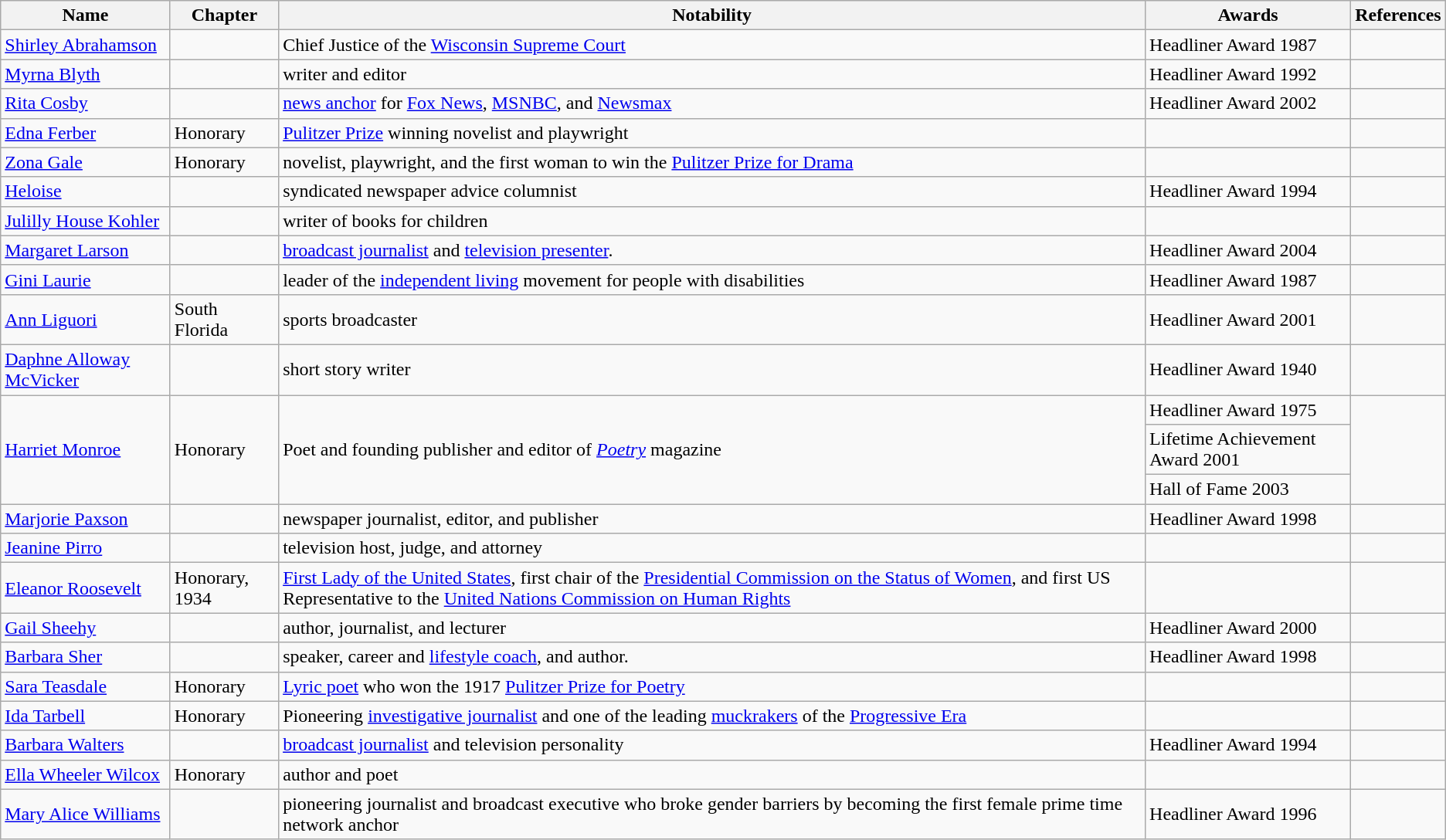<table class="wikitable sortable">
<tr>
<th>Name</th>
<th>Chapter</th>
<th>Notability</th>
<th>Awards</th>
<th>References</th>
</tr>
<tr>
<td><a href='#'>Shirley Abrahamson</a></td>
<td></td>
<td>Chief Justice of the <a href='#'>Wisconsin Supreme Court</a></td>
<td>Headliner Award 1987</td>
<td></td>
</tr>
<tr>
<td><a href='#'>Myrna Blyth</a></td>
<td></td>
<td>writer and editor</td>
<td>Headliner Award 1992</td>
<td></td>
</tr>
<tr>
<td><a href='#'>Rita Cosby</a></td>
<td></td>
<td><a href='#'>news anchor</a> for <a href='#'>Fox News</a>, <a href='#'>MSNBC</a>, and <a href='#'>Newsmax</a></td>
<td>Headliner Award 2002</td>
<td></td>
</tr>
<tr>
<td><a href='#'>Edna Ferber</a></td>
<td>Honorary</td>
<td><a href='#'>Pulitzer Prize</a> winning novelist and playwright</td>
<td></td>
<td></td>
</tr>
<tr>
<td><a href='#'>Zona Gale</a></td>
<td>Honorary</td>
<td>novelist, playwright, and the first woman to win the <a href='#'>Pulitzer Prize for Drama</a></td>
<td></td>
<td></td>
</tr>
<tr>
<td><a href='#'>Heloise</a></td>
<td></td>
<td>syndicated newspaper advice columnist</td>
<td>Headliner Award 1994</td>
<td></td>
</tr>
<tr>
<td><a href='#'>Julilly House Kohler</a></td>
<td></td>
<td>writer of books for children</td>
<td></td>
<td></td>
</tr>
<tr>
<td><a href='#'>Margaret Larson</a></td>
<td></td>
<td><a href='#'>broadcast journalist</a> and <a href='#'>television presenter</a>.</td>
<td>Headliner Award 2004</td>
<td></td>
</tr>
<tr>
<td><a href='#'>Gini Laurie</a></td>
<td></td>
<td>leader of the <a href='#'>independent living</a> movement for people with disabilities</td>
<td>Headliner Award 1987</td>
<td></td>
</tr>
<tr>
<td><a href='#'>Ann Liguori</a></td>
<td>South Florida</td>
<td>sports broadcaster</td>
<td>Headliner Award 2001</td>
<td></td>
</tr>
<tr>
<td><a href='#'>Daphne Alloway McVicker</a></td>
<td></td>
<td>short story writer</td>
<td>Headliner Award 1940</td>
<td></td>
</tr>
<tr>
<td rowspan="3"><a href='#'>Harriet Monroe</a></td>
<td rowspan="3">Honorary</td>
<td rowspan="3">Poet and founding publisher and editor of <em><a href='#'>Poetry</a></em> magazine</td>
<td>Headliner Award 1975</td>
<td rowspan="3"></td>
</tr>
<tr>
<td>Lifetime Achievement Award 2001</td>
</tr>
<tr>
<td>Hall of Fame 2003</td>
</tr>
<tr>
<td><a href='#'>Marjorie Paxson</a></td>
<td></td>
<td>newspaper journalist, editor, and publisher</td>
<td>Headliner Award 1998</td>
<td></td>
</tr>
<tr>
<td><a href='#'>Jeanine Pirro</a></td>
<td></td>
<td>television host, judge, and attorney</td>
<td></td>
<td></td>
</tr>
<tr>
<td><a href='#'>Eleanor Roosevelt</a></td>
<td>Honorary, 1934</td>
<td><a href='#'>First Lady of the United States</a>, first chair of the <a href='#'>Presidential Commission on the Status of Women</a>, and first  US Representative to the <a href='#'>United Nations Commission on Human Rights</a></td>
<td></td>
<td></td>
</tr>
<tr>
<td><a href='#'>Gail Sheehy</a></td>
<td></td>
<td>author, journalist, and lecturer</td>
<td>Headliner Award 2000</td>
<td></td>
</tr>
<tr>
<td><a href='#'>Barbara Sher</a></td>
<td></td>
<td>speaker, career and <a href='#'>lifestyle coach</a>, and author.</td>
<td>Headliner Award 1998</td>
<td></td>
</tr>
<tr>
<td><a href='#'>Sara Teasdale</a></td>
<td>Honorary</td>
<td><a href='#'>Lyric poet</a> who won the 1917 <a href='#'>Pulitzer Prize for Poetry</a></td>
<td></td>
<td></td>
</tr>
<tr>
<td><a href='#'>Ida Tarbell</a></td>
<td>Honorary</td>
<td>Pioneering <a href='#'>investigative journalist</a> and one of the leading <a href='#'>muckrakers</a> of the <a href='#'>Progressive Era</a></td>
<td></td>
<td></td>
</tr>
<tr>
<td><a href='#'>Barbara Walters</a></td>
<td></td>
<td><a href='#'>broadcast journalist</a> and television personality</td>
<td>Headliner Award 1994</td>
<td></td>
</tr>
<tr>
<td><a href='#'>Ella Wheeler Wilcox</a></td>
<td>Honorary</td>
<td>author and poet</td>
<td></td>
<td></td>
</tr>
<tr>
<td><a href='#'>Mary Alice Williams</a></td>
<td></td>
<td>pioneering journalist and broadcast executive who broke gender barriers by becoming the first female prime time network anchor</td>
<td>Headliner Award 1996</td>
<td></td>
</tr>
</table>
